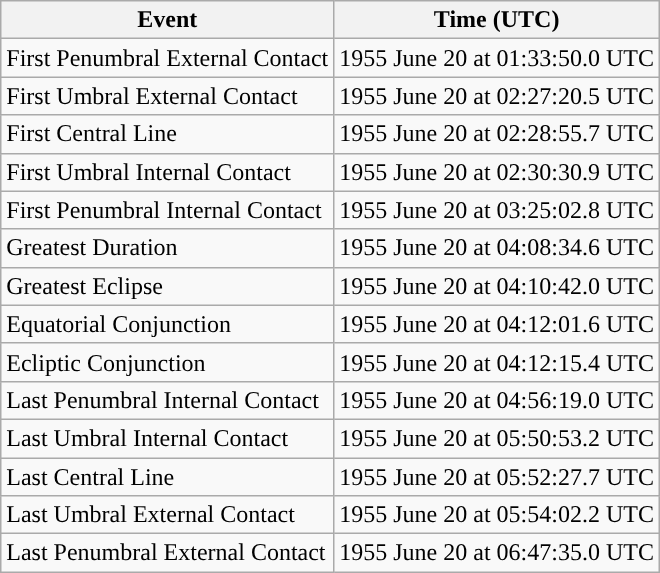<table class="wikitable">
<tr>
<th>Event</th>
<th>Time (UTC)</th>
</tr>
<tr>
<td>First Penumbral External Contact</td>
<td>1955 June 20 at 01:33:50.0 UTC</td>
</tr>
<tr>
<td>First Umbral External Contact</td>
<td>1955 June 20 at 02:27:20.5 UTC</td>
</tr>
<tr>
<td>First Central Line</td>
<td>1955 June 20 at 02:28:55.7 UTC</td>
</tr>
<tr>
<td>First Umbral Internal Contact</td>
<td>1955 June 20 at 02:30:30.9 UTC</td>
</tr>
<tr>
<td>First Penumbral Internal Contact</td>
<td>1955 June 20 at 03:25:02.8 UTC</td>
</tr>
<tr>
<td>Greatest Duration</td>
<td>1955 June 20 at 04:08:34.6 UTC</td>
</tr>
<tr>
<td>Greatest Eclipse</td>
<td>1955 June 20 at 04:10:42.0 UTC</td>
</tr>
<tr>
<td>Equatorial Conjunction</td>
<td>1955 June 20 at 04:12:01.6 UTC</td>
</tr>
<tr>
<td>Ecliptic Conjunction</td>
<td>1955 June 20 at 04:12:15.4 UTC</td>
</tr>
<tr>
<td>Last Penumbral Internal Contact</td>
<td>1955 June 20 at 04:56:19.0 UTC</td>
</tr>
<tr>
<td>Last Umbral Internal Contact</td>
<td>1955 June 20 at 05:50:53.2 UTC</td>
</tr>
<tr>
<td>Last Central Line</td>
<td>1955 June 20 at 05:52:27.7 UTC</td>
</tr>
<tr>
<td>Last Umbral External Contact</td>
<td>1955 June 20 at 05:54:02.2 UTC</td>
</tr>
<tr>
<td>Last Penumbral External Contact</td>
<td>1955 June 20 at 06:47:35.0 UTC</td>
</tr>
</table>
